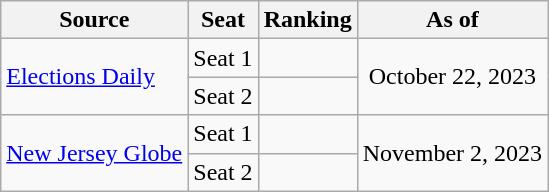<table class="wikitable" style="text-align:center">
<tr>
<th>Source</th>
<th>Seat</th>
<th>Ranking</th>
<th>As of</th>
</tr>
<tr>
<td align=left rowspan="2"><a href='#'>Elections Daily</a></td>
<td>Seat 1</td>
<td></td>
<td rowspan="2">October 22, 2023</td>
</tr>
<tr>
<td>Seat 2</td>
<td></td>
</tr>
<tr>
<td align=left rowspan="2"><a href='#'>New Jersey Globe</a></td>
<td>Seat 1</td>
<td></td>
<td rowspan="2">November 2, 2023</td>
</tr>
<tr>
<td>Seat 2</td>
<td></td>
</tr>
</table>
